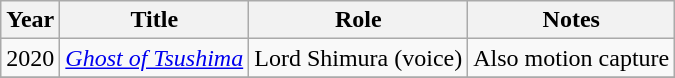<table class="wikitable sortable">
<tr>
<th>Year</th>
<th>Title</th>
<th>Role</th>
<th>Notes</th>
</tr>
<tr>
<td>2020</td>
<td><em><a href='#'>Ghost of Tsushima</a></em></td>
<td>Lord Shimura (voice)</td>
<td>Also motion capture</td>
</tr>
<tr>
</tr>
</table>
